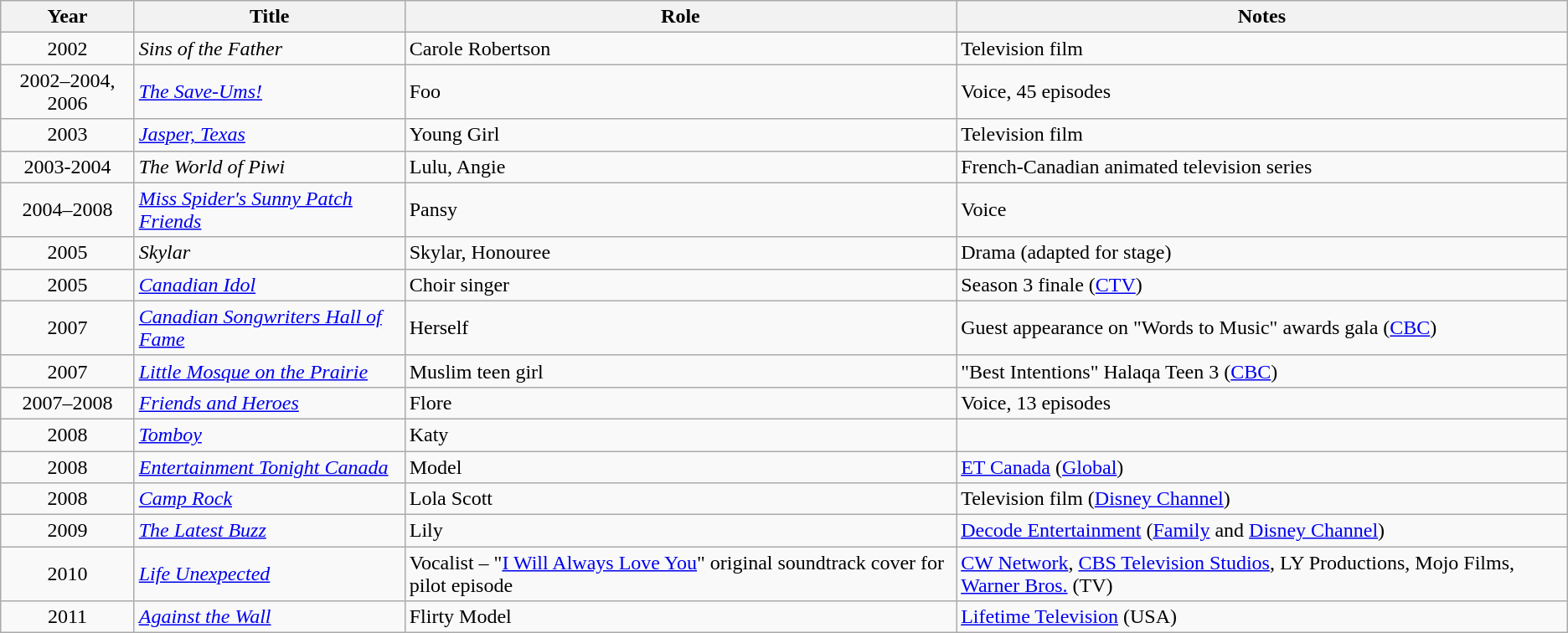<table class="wikitable sortable">
<tr>
<th>Year</th>
<th>Title</th>
<th>Role</th>
<th ! class="unsortable">Notes</th>
</tr>
<tr>
<td style="text-align: center;">2002</td>
<td><em>Sins of the Father</em></td>
<td>Carole Robertson</td>
<td>Television film</td>
</tr>
<tr>
<td style="text-align: center;">2002–2004, 2006</td>
<td data-sort-value="Save-Ums!, The"><em><a href='#'>The Save-Ums!</a></em></td>
<td>Foo</td>
<td>Voice, 45 episodes</td>
</tr>
<tr>
<td style="text-align: center;">2003</td>
<td><em><a href='#'>Jasper, Texas</a></em></td>
<td>Young Girl</td>
<td>Television film</td>
</tr>
<tr>
<td style="text-align: center;">2003-2004</td>
<td data-sort-value="World of Piwi, The"><em>The World of Piwi</em></td>
<td>Lulu, Angie</td>
<td>French-Canadian animated television series</td>
</tr>
<tr>
<td style="text-align: center;">2004–2008</td>
<td><em><a href='#'>Miss Spider's Sunny Patch Friends</a></em></td>
<td>Pansy</td>
<td>Voice</td>
</tr>
<tr>
<td style="text-align: center;">2005</td>
<td><em>Skylar</em></td>
<td>Skylar, Honouree</td>
<td>Drama (adapted for stage)</td>
</tr>
<tr>
<td style="text-align: center;">2005</td>
<td><em><a href='#'>Canadian Idol</a></em></td>
<td>Choir singer</td>
<td>Season 3 finale (<a href='#'>CTV</a>)</td>
</tr>
<tr>
<td style="text-align: center;">2007</td>
<td><em><a href='#'>Canadian Songwriters Hall of Fame</a></em></td>
<td>Herself</td>
<td>Guest appearance on "Words to Music" awards gala (<a href='#'>CBC</a>)</td>
</tr>
<tr>
<td style="text-align: center;">2007</td>
<td><em><a href='#'>Little Mosque on the Prairie</a></em></td>
<td>Muslim teen girl</td>
<td>"Best Intentions" Halaqa Teen 3 (<a href='#'>CBC</a>)</td>
</tr>
<tr>
<td style="text-align: center;">2007–2008</td>
<td><em><a href='#'>Friends and Heroes</a></em></td>
<td>Flore</td>
<td>Voice, 13 episodes</td>
</tr>
<tr>
<td style="text-align: center;">2008</td>
<td><em><a href='#'>Tomboy</a></em></td>
<td>Katy</td>
<td></td>
</tr>
<tr>
<td style="text-align: center;">2008</td>
<td><em><a href='#'>Entertainment Tonight Canada</a></em></td>
<td>Model</td>
<td><a href='#'>ET Canada</a> (<a href='#'>Global</a>)</td>
</tr>
<tr>
<td style="text-align: center;">2008</td>
<td><em><a href='#'>Camp Rock</a></em></td>
<td>Lola Scott</td>
<td>Television film (<a href='#'>Disney Channel</a>)</td>
</tr>
<tr>
<td style="text-align: center;">2009</td>
<td data-sort-value="Latest Buzz, The"><em><a href='#'>The Latest Buzz</a></em></td>
<td>Lily</td>
<td><a href='#'>Decode Entertainment</a> (<a href='#'>Family</a> and <a href='#'>Disney Channel</a>)</td>
</tr>
<tr>
<td style="text-align: center;">2010</td>
<td><em><a href='#'>Life Unexpected</a></em></td>
<td>Vocalist – "<a href='#'>I Will Always Love You</a>" original soundtrack cover for pilot episode</td>
<td><a href='#'>CW Network</a>, <a href='#'>CBS Television Studios</a>, LY Productions, Mojo Films, <a href='#'>Warner Bros.</a> (TV)</td>
</tr>
<tr>
<td style="text-align: center;">2011</td>
<td><em><a href='#'>Against the Wall</a></em></td>
<td>Flirty Model</td>
<td><a href='#'>Lifetime Television</a> (USA)</td>
</tr>
</table>
